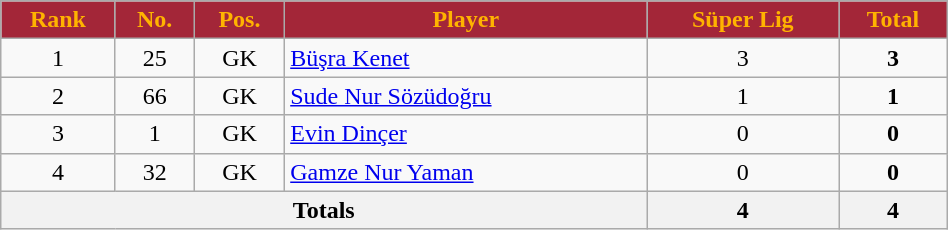<table class="wikitable sortable" style="text-align:center;width:50%;">
<tr>
<th style=background-color:#A32638;color:#FFB300>Rank</th>
<th style=background-color:#A32638;color:#FFB300>No.</th>
<th style=background-color:#A32638;color:#FFB300>Pos.</th>
<th style=background-color:#A32638;color:#FFB300>Player</th>
<th style=background-color:#A32638;color:#FFB300>Süper Lig</th>
<th style=background-color:#A32638;color:#FFB300>Total</th>
</tr>
<tr>
<td>1</td>
<td>25</td>
<td>GK</td>
<td align=left> <a href='#'>Büşra Kenet</a></td>
<td>3</td>
<td><strong>3</strong></td>
</tr>
<tr>
<td>2</td>
<td>66</td>
<td>GK</td>
<td align=left> <a href='#'>Sude Nur Sözüdoğru</a></td>
<td>1</td>
<td><strong>1</strong></td>
</tr>
<tr>
<td>3</td>
<td>1</td>
<td>GK</td>
<td align=left> <a href='#'>Evin Dinçer</a></td>
<td>0</td>
<td><strong>0</strong></td>
</tr>
<tr>
<td>4</td>
<td>32</td>
<td>GK</td>
<td align=left> <a href='#'>Gamze Nur Yaman</a></td>
<td>0</td>
<td><strong>0</strong></td>
</tr>
<tr>
<th colspan=4><strong>Totals </strong></th>
<th><strong>4</strong></th>
<th><strong>4</strong></th>
</tr>
</table>
